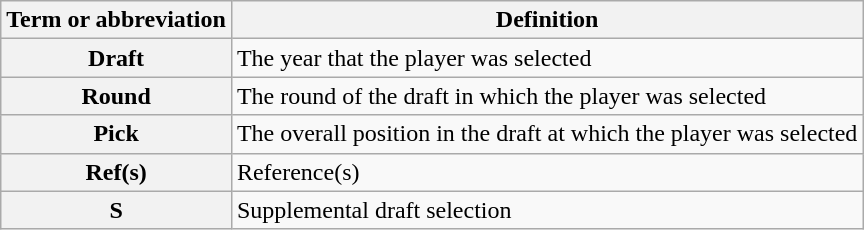<table class="wikitable">
<tr>
<th scope="col">Term or abbreviation</th>
<th scope="col">Definition</th>
</tr>
<tr>
<th scope="row">Draft</th>
<td>The year that the player was selected</td>
</tr>
<tr>
<th scope="row">Round</th>
<td>The round of the draft in which the player was selected</td>
</tr>
<tr>
<th scope="row">Pick</th>
<td>The overall position in the draft at which the player was selected</td>
</tr>
<tr>
<th scope="row">Ref(s)</th>
<td>Reference(s)</td>
</tr>
<tr>
<th scope="row">S</th>
<td>Supplemental draft selection</td>
</tr>
</table>
